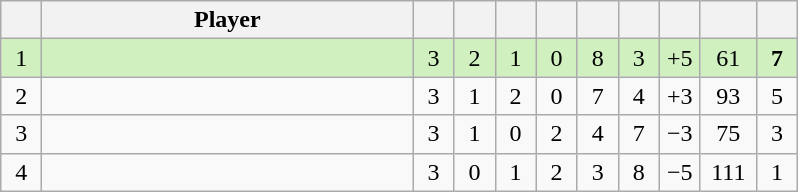<table class="wikitable" style="text-align:center; margin: 1em auto 1em auto, align:left">
<tr>
<th width=20></th>
<th width=240>Player</th>
<th width=20></th>
<th width=20></th>
<th width=20></th>
<th width=20></th>
<th width=20></th>
<th width=20></th>
<th width=20></th>
<th width=30></th>
<th width=20></th>
</tr>
<tr style="background:#D0F0C0;">
<td>1</td>
<td align=left></td>
<td>3</td>
<td>2</td>
<td>1</td>
<td>0</td>
<td>8</td>
<td>3</td>
<td>+5</td>
<td>61</td>
<td><strong>7</strong></td>
</tr>
<tr style=>
<td>2</td>
<td align=left></td>
<td>3</td>
<td>1</td>
<td>2</td>
<td>0</td>
<td>7</td>
<td>4</td>
<td>+3</td>
<td>93</td>
<td>5</td>
</tr>
<tr style=>
<td>3</td>
<td align=left></td>
<td>3</td>
<td>1</td>
<td>0</td>
<td>2</td>
<td>4</td>
<td>7</td>
<td>−3</td>
<td>75</td>
<td>3</td>
</tr>
<tr style=>
<td>4</td>
<td align=left></td>
<td>3</td>
<td>0</td>
<td>1</td>
<td>2</td>
<td>3</td>
<td>8</td>
<td>−5</td>
<td>111</td>
<td>1</td>
</tr>
</table>
